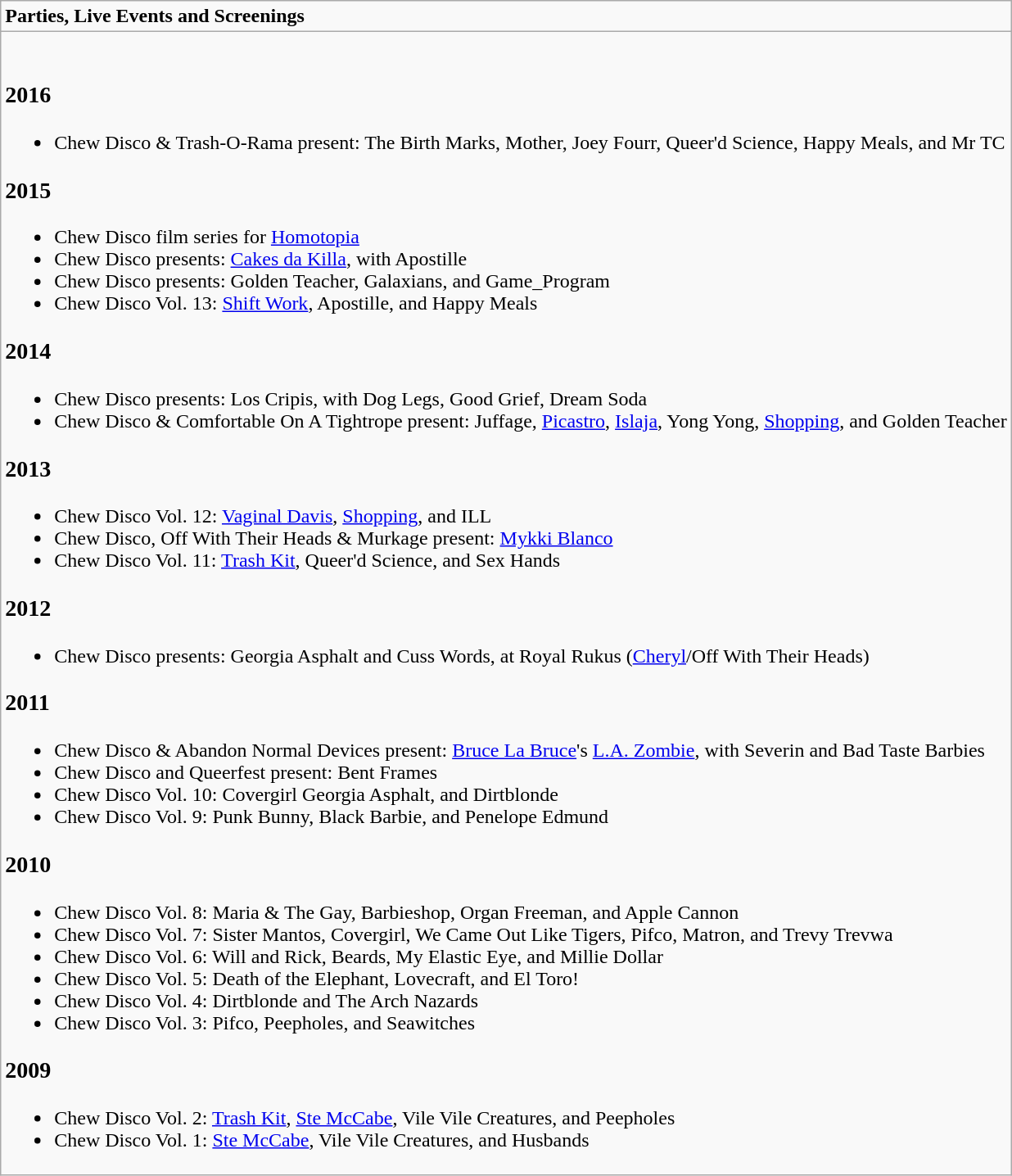<table role="presentation" class="wikitable mw-collapsible mw-collapsed">
<tr>
<td><strong>Parties, Live Events and Screenings</strong></td>
</tr>
<tr>
<td><br><h3>2016</h3><ul><li>Chew Disco & Trash-O-Rama present: The Birth Marks, Mother, Joey Fourr, Queer'd Science, Happy Meals, and Mr TC</li></ul><h3>2015</h3><ul><li>Chew Disco film series for <a href='#'>Homotopia</a></li><li>Chew Disco presents: <a href='#'>Cakes da Killa</a>, with Apostille</li><li>Chew Disco presents: Golden Teacher, Galaxians, and Game_Program</li><li>Chew Disco Vol. 13: <a href='#'>Shift Work</a>, Apostille, and Happy Meals</li></ul><h3>2014</h3><ul><li>Chew Disco presents: Los Cripis, with Dog Legs, Good Grief, Dream Soda</li><li>Chew Disco & Comfortable On A Tightrope present: Juffage, <a href='#'>Picastro</a>, <a href='#'>Islaja</a>, Yong Yong, <a href='#'>Shopping</a>, and Golden Teacher</li></ul><h3>2013</h3><ul><li>Chew Disco Vol. 12: <a href='#'>Vaginal Davis</a>, <a href='#'>Shopping</a>, and ILL</li><li>Chew Disco, Off With Their Heads & Murkage present: <a href='#'>Mykki Blanco</a></li><li>Chew Disco Vol. 11: <a href='#'>Trash Kit</a>, Queer'd Science, and Sex Hands</li></ul><h3>2012</h3><ul><li>Chew Disco presents: Georgia Asphalt and Cuss Words, at Royal Rukus (<a href='#'>Cheryl</a>/Off With Their Heads)</li></ul><h3>2011</h3><ul><li>Chew Disco & Abandon Normal Devices present: <a href='#'>Bruce La Bruce</a>'s <a href='#'>L.A. Zombie</a>, with Severin and Bad Taste Barbies</li><li>Chew Disco and Queerfest present: Bent Frames</li><li>Chew Disco Vol. 10: Covergirl Georgia Asphalt, and Dirtblonde</li><li>Chew Disco Vol. 9: Punk Bunny, Black Barbie, and Penelope Edmund</li></ul><h3>2010</h3><ul><li>Chew Disco Vol. 8: Maria & The Gay, Barbieshop, Organ Freeman, and Apple Cannon</li><li>Chew Disco Vol. 7: Sister Mantos, Covergirl, We Came Out Like Tigers, Pifco, Matron, and Trevy Trevwa</li><li>Chew Disco Vol. 6: Will and Rick, Beards, My Elastic Eye, and Millie Dollar</li><li>Chew Disco Vol. 5: Death of the Elephant, Lovecraft, and El Toro!</li><li>Chew Disco Vol. 4: Dirtblonde and The Arch Nazards</li><li>Chew Disco Vol. 3: Pifco, Peepholes, and Seawitches</li></ul><h3>2009</h3><ul><li>Chew Disco Vol. 2: <a href='#'>Trash Kit</a>, <a href='#'>Ste McCabe</a>, Vile Vile Creatures, and Peepholes</li><li>Chew Disco Vol. 1: <a href='#'>Ste McCabe</a>, Vile Vile Creatures, and Husbands</li></ul></td>
</tr>
</table>
